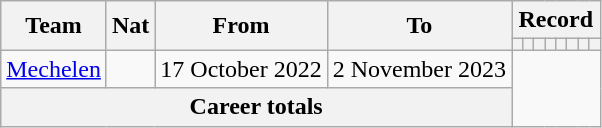<table class="wikitable">
<tr>
<th rowspan="2">Team</th>
<th rowspan="2">Nat</th>
<th rowspan="2">From</th>
<th rowspan="2">To</th>
<th colspan="8">Record</th>
</tr>
<tr>
<th></th>
<th></th>
<th></th>
<th></th>
<th></th>
<th></th>
<th></th>
<th></th>
</tr>
<tr>
<td><a href='#'>Mechelen</a></td>
<td></td>
<td>17 October 2022</td>
<td>2 November 2023<br></td>
</tr>
<tr>
<th colspan=4>Career totals<br></th>
</tr>
</table>
